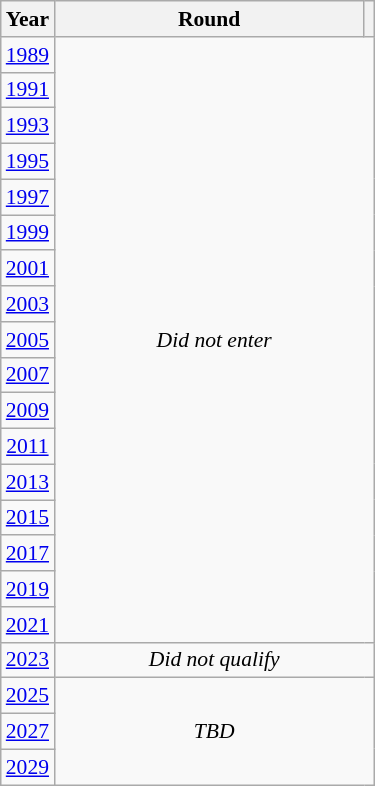<table class="wikitable" style="text-align: center; font-size:90%">
<tr>
<th>Year</th>
<th style="width:200px">Round</th>
<th></th>
</tr>
<tr>
<td><a href='#'>1989</a></td>
<td colspan="2" rowspan="17"><em>Did not enter</em></td>
</tr>
<tr>
<td><a href='#'>1991</a></td>
</tr>
<tr>
<td><a href='#'>1993</a></td>
</tr>
<tr>
<td><a href='#'>1995</a></td>
</tr>
<tr>
<td><a href='#'>1997</a></td>
</tr>
<tr>
<td><a href='#'>1999</a></td>
</tr>
<tr>
<td><a href='#'>2001</a></td>
</tr>
<tr>
<td><a href='#'>2003</a></td>
</tr>
<tr>
<td><a href='#'>2005</a></td>
</tr>
<tr>
<td><a href='#'>2007</a></td>
</tr>
<tr>
<td><a href='#'>2009</a></td>
</tr>
<tr>
<td><a href='#'>2011</a></td>
</tr>
<tr>
<td><a href='#'>2013</a></td>
</tr>
<tr>
<td><a href='#'>2015</a></td>
</tr>
<tr>
<td><a href='#'>2017</a></td>
</tr>
<tr>
<td><a href='#'>2019</a></td>
</tr>
<tr>
<td><a href='#'>2021</a></td>
</tr>
<tr>
<td><a href='#'>2023</a></td>
<td colspan="2"><em>Did not qualify</em></td>
</tr>
<tr>
<td><a href='#'>2025</a></td>
<td colspan="2" rowspan="3"><em>TBD</em></td>
</tr>
<tr>
<td><a href='#'>2027</a></td>
</tr>
<tr>
<td><a href='#'>2029</a></td>
</tr>
</table>
